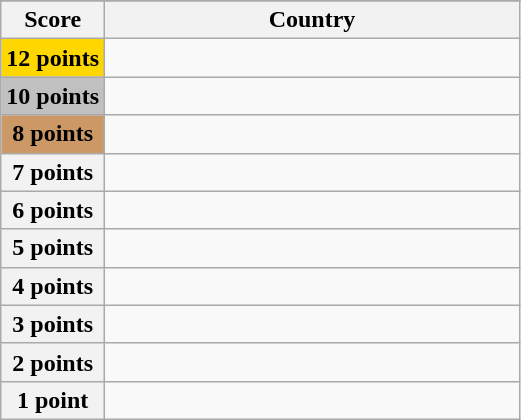<table class="wikitable">
<tr>
</tr>
<tr>
<th scope="col" width="20%">Score</th>
<th scope="col">Country</th>
</tr>
<tr>
<th scope="row" style="background:gold">12 points</th>
<td></td>
</tr>
<tr>
<th scope="row" style="background:silver">10 points</th>
<td></td>
</tr>
<tr>
<th scope="row" style="background:#CC9966">8 points</th>
<td></td>
</tr>
<tr>
<th scope="row">7 points</th>
<td></td>
</tr>
<tr>
<th scope="row">6 points</th>
<td></td>
</tr>
<tr>
<th scope="row">5 points</th>
<td></td>
</tr>
<tr>
<th scope="row">4 points</th>
<td></td>
</tr>
<tr>
<th scope="row">3 points</th>
<td></td>
</tr>
<tr>
<th scope="row">2 points</th>
<td></td>
</tr>
<tr>
<th scope="row">1 point</th>
<td></td>
</tr>
</table>
